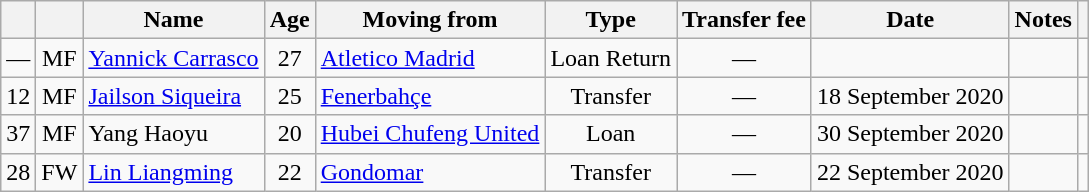<table class="wikitable" style="text-align: center ">
<tr>
<th></th>
<th></th>
<th>Name</th>
<th>Age</th>
<th>Moving from</th>
<th>Type</th>
<th>Transfer fee</th>
<th>Date</th>
<th>Notes</th>
<th></th>
</tr>
<tr>
<td>—</td>
<td>MF</td>
<td align="left"> <a href='#'>Yannick Carrasco</a></td>
<td>27</td>
<td align="left"> <a href='#'>Atletico Madrid</a></td>
<td>Loan Return</td>
<td>—</td>
<td></td>
<td></td>
<td></td>
</tr>
<tr>
<td>12</td>
<td>MF</td>
<td align="left"> <a href='#'>Jailson Siqueira</a></td>
<td>25</td>
<td align="left"> <a href='#'>Fenerbahçe</a></td>
<td>Transfer</td>
<td>—</td>
<td>18 September 2020</td>
<td></td>
<td></td>
</tr>
<tr>
<td>37</td>
<td>MF</td>
<td align="left"> Yang Haoyu</td>
<td>20</td>
<td align="left"> <a href='#'>Hubei Chufeng United</a></td>
<td>Loan</td>
<td>—</td>
<td>30 September 2020</td>
<td></td>
<td></td>
</tr>
<tr>
<td>28</td>
<td>FW</td>
<td align="left"> <a href='#'>Lin Liangming</a></td>
<td>22</td>
<td align="left"> <a href='#'>Gondomar</a></td>
<td>Transfer</td>
<td>—</td>
<td>22 September 2020</td>
<td></td>
<td></td>
</tr>
</table>
